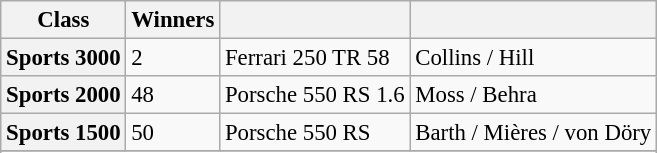<table class="wikitable" style="font-size: 95%">
<tr>
<th>Class</th>
<th>Winners</th>
<th></th>
<th></th>
</tr>
<tr>
<th>Sports 3000</th>
<td>2</td>
<td>Ferrari 250 TR 58</td>
<td>Collins / Hill</td>
</tr>
<tr>
<th>Sports 2000</th>
<td>48</td>
<td>Porsche 550 RS 1.6</td>
<td>Moss / Behra</td>
</tr>
<tr>
<th>Sports 1500</th>
<td>50</td>
<td>Porsche 550 RS</td>
<td>Barth / Mières / von Döry</td>
</tr>
<tr>
</tr>
<tr>
</tr>
</table>
